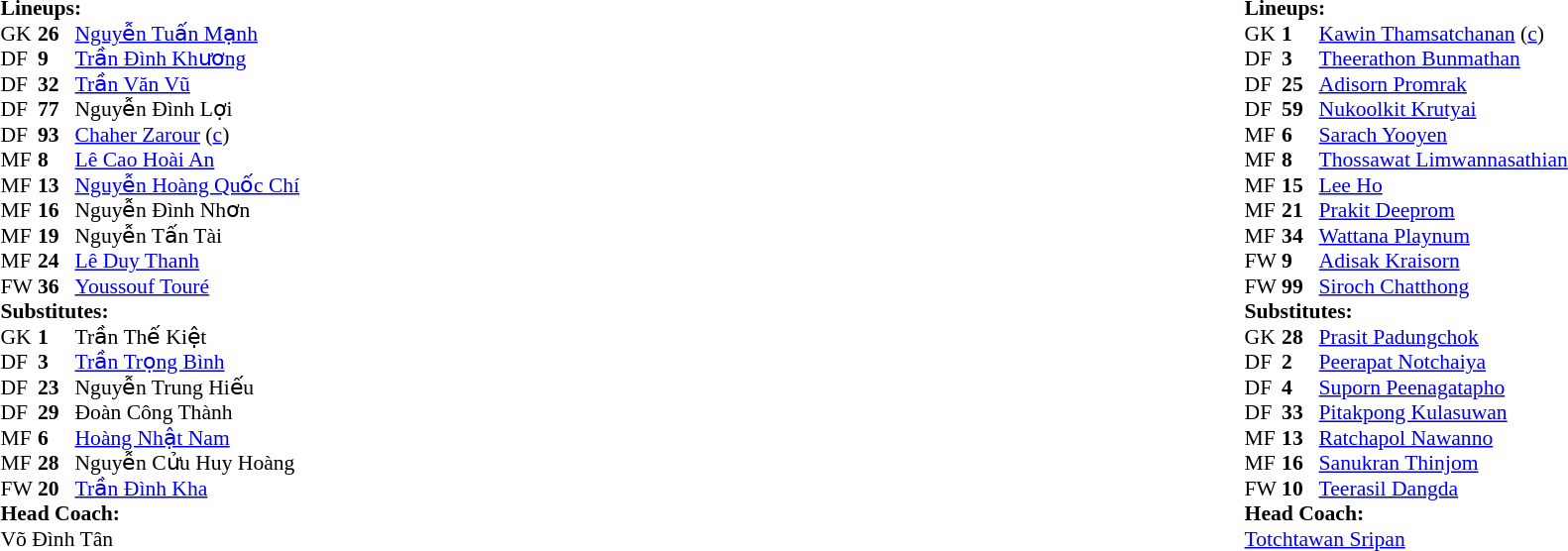<table style="width:100%">
<tr>
<td style="vertical-align:top; width:50%"><br><table style="font-size: 90%" cellspacing="0" cellpadding="0">
<tr>
<th width=25></th>
<th width=25></th>
</tr>
<tr>
<td colspan=3><strong>Lineups:</strong></td>
</tr>
<tr>
<td>GK</td>
<td><strong>26</strong></td>
<td> <a href='#'>Nguyễn Tuấn Mạnh</a></td>
</tr>
<tr>
<td>DF</td>
<td><strong>9</strong></td>
<td> <a href='#'>Trần Đình Khương</a></td>
</tr>
<tr>
<td>DF</td>
<td><strong>32</strong></td>
<td> <a href='#'>Trần Văn Vũ</a></td>
<td></td>
<td></td>
<td></td>
</tr>
<tr>
<td>DF</td>
<td><strong>77</strong></td>
<td> Nguyễn Đình Lợi</td>
</tr>
<tr>
<td>DF</td>
<td><strong>93</strong></td>
<td> <a href='#'>Chaher Zarour</a> (<a href='#'>c</a>)</td>
</tr>
<tr>
<td>MF</td>
<td><strong>8</strong></td>
<td> <a href='#'>Lê Cao Hoài An</a></td>
</tr>
<tr>
<td>MF</td>
<td><strong>13</strong></td>
<td> <a href='#'>Nguyễn Hoàng Quốc Chí</a></td>
</tr>
<tr>
<td>MF</td>
<td><strong>16</strong></td>
<td> Nguyễn Đình Nhơn</td>
<td></td>
<td></td>
</tr>
<tr>
<td>MF</td>
<td><strong>19</strong></td>
<td> Nguyễn Tấn Tài</td>
</tr>
<tr>
<td>MF</td>
<td><strong>24</strong></td>
<td> <a href='#'>Lê Duy Thanh</a></td>
<td></td>
<td></td>
<td></td>
</tr>
<tr>
<td>FW</td>
<td><strong>36</strong></td>
<td> <a href='#'>Youssouf Touré</a></td>
<td></td>
</tr>
<tr>
<td colspan=3><strong>Substitutes:</strong></td>
</tr>
<tr>
<td>GK</td>
<td><strong>1</strong></td>
<td> Trần Thế Kiệt</td>
</tr>
<tr>
<td>DF</td>
<td><strong>3</strong></td>
<td> <a href='#'>Trần Trọng Bình</a></td>
<td></td>
<td></td>
<td></td>
</tr>
<tr>
<td>DF</td>
<td><strong>23</strong></td>
<td> Nguyễn Trung Hiếu</td>
</tr>
<tr>
<td>DF</td>
<td><strong>29</strong></td>
<td> Đoàn Công Thành</td>
</tr>
<tr>
<td>MF</td>
<td><strong>6</strong></td>
<td> <a href='#'>Hoàng Nhật Nam</a></td>
</tr>
<tr>
<td>MF</td>
<td><strong>28</strong></td>
<td> Nguyễn Cửu Huy Hoàng</td>
</tr>
<tr>
<td>FW</td>
<td><strong>20</strong></td>
<td> <a href='#'>Trần Đình Kha</a></td>
<td></td>
<td></td>
<td></td>
</tr>
<tr>
<td colspan=3><strong>Head Coach:</strong></td>
</tr>
<tr>
<td colspan=4> Võ Đình Tân</td>
</tr>
</table>
</td>
<td style="vertical-align:top"></td>
<td style="vertical-align:top; width:50%"><br><table cellspacing="0" cellpadding="0" style="font-size:90%; margin:auto">
<tr>
<th width=25></th>
<th width=25></th>
</tr>
<tr>
<td colspan=3><strong>Lineups:</strong></td>
</tr>
<tr>
<td>GK</td>
<td><strong>1</strong></td>
<td> <a href='#'>Kawin Thamsatchanan</a> (<a href='#'>c</a>)</td>
</tr>
<tr>
<td>DF</td>
<td><strong>3</strong></td>
<td> <a href='#'>Theerathon Bunmathan</a></td>
</tr>
<tr>
<td>DF</td>
<td><strong>25</strong></td>
<td> <a href='#'>Adisorn Promrak</a></td>
<td></td>
<td></td>
<td></td>
</tr>
<tr>
<td>DF</td>
<td><strong>59</strong></td>
<td> <a href='#'>Nukoolkit Krutyai</a></td>
<td></td>
<td></td>
</tr>
<tr>
<td>MF</td>
<td><strong>6</strong></td>
<td> <a href='#'>Sarach Yooyen</a></td>
<td></td>
<td></td>
<td></td>
</tr>
<tr>
<td>MF</td>
<td><strong>8</strong></td>
<td> <a href='#'>Thossawat Limwannasathian</a></td>
<td></td>
<td></td>
<td></td>
</tr>
<tr>
<td>MF</td>
<td><strong>15</strong></td>
<td> <a href='#'>Lee Ho</a></td>
</tr>
<tr>
<td>MF</td>
<td><strong>21</strong></td>
<td> <a href='#'>Prakit Deeprom</a></td>
<td></td>
<td></td>
<td></td>
</tr>
<tr>
<td>MF</td>
<td><strong>34</strong></td>
<td> <a href='#'>Wattana Playnum</a></td>
</tr>
<tr>
<td>FW</td>
<td><strong>9</strong></td>
<td> <a href='#'>Adisak Kraisorn</a></td>
<td></td>
</tr>
<tr>
<td>FW</td>
<td><strong>99</strong></td>
<td> <a href='#'>Siroch Chatthong</a></td>
</tr>
<tr>
<td colspan=3><strong>Substitutes:</strong></td>
</tr>
<tr>
<td>GK</td>
<td><strong>28</strong></td>
<td> <a href='#'>Prasit Padungchok</a></td>
</tr>
<tr>
<td>DF</td>
<td><strong>2</strong></td>
<td> <a href='#'>Peerapat Notchaiya</a></td>
</tr>
<tr>
<td>DF</td>
<td><strong>4</strong></td>
<td> <a href='#'>Suporn Peenagatapho</a></td>
<td></td>
<td></td>
<td></td>
</tr>
<tr>
<td>DF</td>
<td><strong>33</strong></td>
<td> <a href='#'>Pitakpong Kulasuwan</a></td>
</tr>
<tr>
<td>MF</td>
<td><strong>13</strong></td>
<td> <a href='#'>Ratchapol Nawanno</a></td>
<td></td>
<td></td>
<td></td>
</tr>
<tr>
<td>MF</td>
<td><strong>16</strong></td>
<td> <a href='#'>Sanukran Thinjom</a></td>
<td></td>
<td></td>
<td></td>
</tr>
<tr>
<td>FW</td>
<td><strong>10</strong></td>
<td> <a href='#'>Teerasil Dangda</a></td>
<td></td>
<td></td>
<td></td>
</tr>
<tr>
<td colspan=3><strong>Head Coach:</strong></td>
</tr>
<tr>
<td colspan=4> <a href='#'>Totchtawan Sripan</a></td>
</tr>
</table>
</td>
</tr>
</table>
